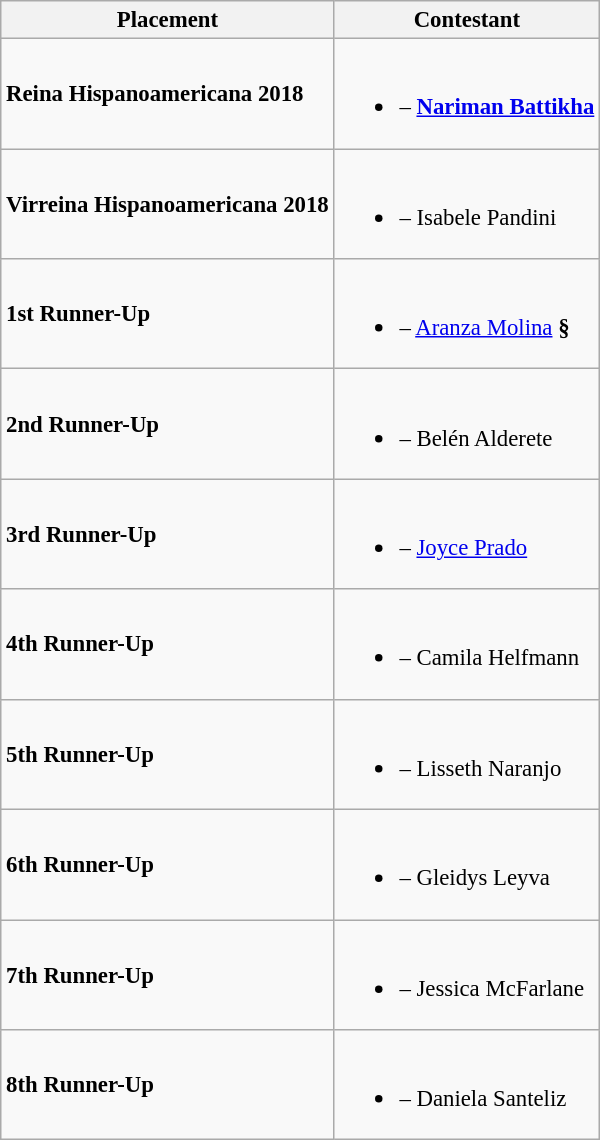<table class="wikitable sortable" style="font-size: 95%;">
<tr>
<th>Placement</th>
<th>Contestant</th>
</tr>
<tr>
<td><strong>Reina Hispanoamericana 2018</strong></td>
<td><br><ul><li><strong></strong> – <strong><a href='#'>Nariman Battikha</a></strong></li></ul></td>
</tr>
<tr>
<td><strong>Virreina Hispanoamericana 2018</strong></td>
<td><br><ul><li><strong></strong> – Isabele Pandini</li></ul></td>
</tr>
<tr>
<td><strong>1st Runner-Up</strong></td>
<td><br><ul><li><strong></strong> – <a href='#'>Aranza Molina</a> <strong>§</strong></li></ul></td>
</tr>
<tr>
<td><strong>2nd Runner-Up</strong></td>
<td><br><ul><li><strong></strong> – Belén Alderete</li></ul></td>
</tr>
<tr>
<td><strong>3rd Runner-Up</strong></td>
<td><br><ul><li><strong></strong> – <a href='#'>Joyce Prado</a></li></ul></td>
</tr>
<tr>
<td><strong>4th Runner-Up</strong></td>
<td><br><ul><li><strong></strong> – Camila Helfmann</li></ul></td>
</tr>
<tr>
<td><strong>5th Runner-Up</strong></td>
<td><br><ul><li><strong></strong> – Lisseth Naranjo</li></ul></td>
</tr>
<tr>
<td><strong>6th Runner-Up</strong></td>
<td><br><ul><li><strong></strong> – Gleidys Leyva</li></ul></td>
</tr>
<tr>
<td><strong>7th Runner-Up</strong></td>
<td><br><ul><li><strong></strong> – Jessica McFarlane</li></ul></td>
</tr>
<tr>
<td><strong>8th Runner-Up</strong></td>
<td><br><ul><li><strong></strong> – Daniela Santeliz</li></ul></td>
</tr>
</table>
